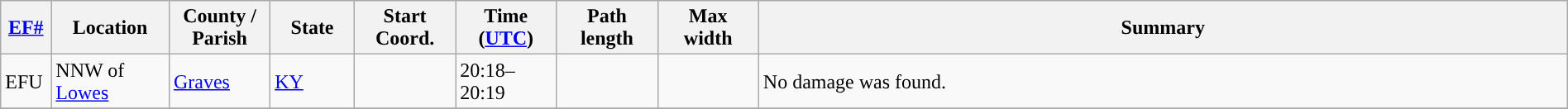<table class="wikitable sortable" style="width:100%;">
<tr>
<th scope="col"  style="width:3%; text-align:center;"><a href='#'>EF#</a></th>
<th scope="col"  style="width:7%; text-align:center;" class="unsortable">Location</th>
<th scope="col"  style="width:6%; text-align:center;" class="unsortable">County / Parish</th>
<th scope="col"  style="width:5%; text-align:center;">State</th>
<th scope="col"  style="width:6%; text-align:center;">Start Coord.</th>
<th scope="col"  style="width:6%; text-align:center;">Time (<a href='#'>UTC</a>)</th>
<th scope="col"  style="width:6%; text-align:center;">Path length</th>
<th scope="col"  style="width:6%; text-align:center;">Max width</th>
<th scope="col" class="unsortable" style="width:48%; text-align:center;">Summary</th>
</tr>
<tr>
<td>EFU</td>
<td>NNW of <a href='#'>Lowes</a></td>
<td><a href='#'>Graves</a></td>
<td><a href='#'>KY</a></td>
<td></td>
<td>20:18–20:19</td>
<td></td>
<td></td>
<td>No damage was found.</td>
</tr>
<tr>
</tr>
</table>
